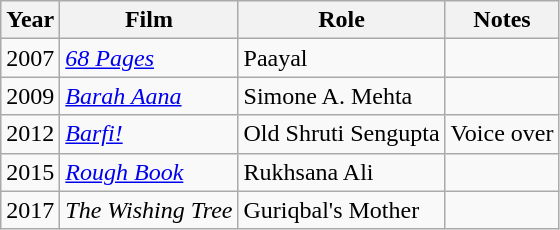<table class="wikitable sortable">
<tr>
<th>Year</th>
<th>Film</th>
<th>Role</th>
<th class="unsortable">Notes</th>
</tr>
<tr>
<td>2007</td>
<td><em><a href='#'>68 Pages</a></em></td>
<td>Paayal</td>
<td></td>
</tr>
<tr>
<td>2009</td>
<td><em><a href='#'>Barah Aana</a></em></td>
<td>Simone A. Mehta</td>
<td></td>
</tr>
<tr>
<td>2012</td>
<td><em><a href='#'>Barfi!</a></em></td>
<td>Old Shruti Sengupta</td>
<td>Voice over</td>
</tr>
<tr>
<td>2015</td>
<td><em><a href='#'>Rough Book</a></em></td>
<td>Rukhsana Ali</td>
<td></td>
</tr>
<tr>
<td>2017</td>
<td><em>The Wishing Tree</em></td>
<td>Guriqbal's Mother</td>
<td></td>
</tr>
</table>
